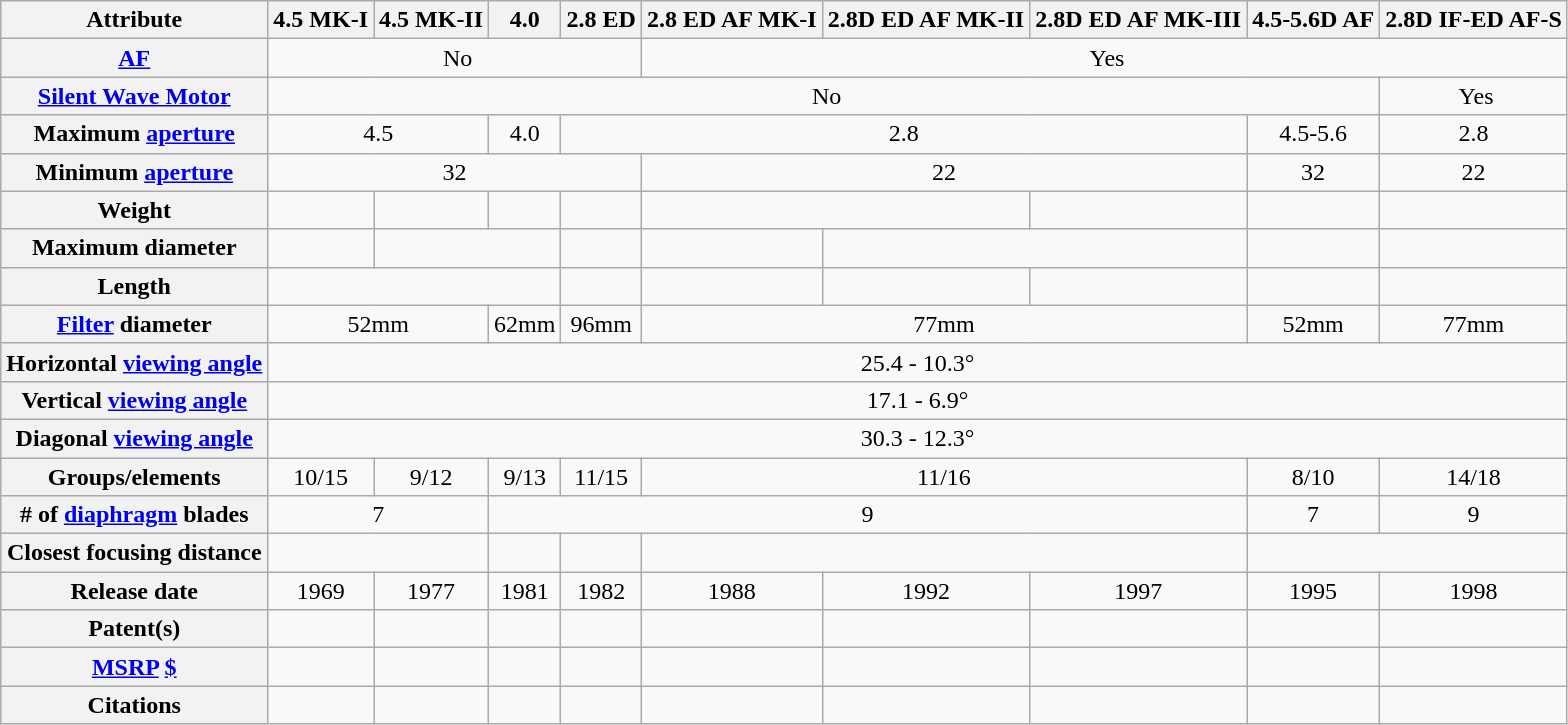<table class="wikitable" style="text-align:center;">
<tr>
<th>Attribute</th>
<th>4.5 MK-I</th>
<th>4.5 MK-II</th>
<th>4.0</th>
<th>2.8 ED</th>
<th>2.8 ED AF MK-I</th>
<th>2.8D ED AF MK-II</th>
<th>2.8D ED AF MK-III</th>
<th>4.5-5.6D AF</th>
<th>2.8D IF-ED AF-S</th>
</tr>
<tr>
<th><a href='#'>AF</a></th>
<td colspan="4"> No</td>
<td colspan="5"> Yes</td>
</tr>
<tr>
<th><a href='#'>Silent Wave Motor</a></th>
<td colspan="8"> No</td>
<td> Yes</td>
</tr>
<tr>
<th>Maximum <a href='#'>aperture</a></th>
<td colspan="2">4.5</td>
<td>4.0</td>
<td colspan="4">2.8</td>
<td>4.5-5.6</td>
<td>2.8</td>
</tr>
<tr>
<th>Minimum <a href='#'>aperture</a></th>
<td colspan="4">32</td>
<td colspan="3">22</td>
<td>32</td>
<td>22</td>
</tr>
<tr>
<th>Weight</th>
<td></td>
<td></td>
<td></td>
<td></td>
<td colspan="2"></td>
<td></td>
<td></td>
<td></td>
</tr>
<tr>
<th>Maximum diameter</th>
<td></td>
<td colspan="2"></td>
<td></td>
<td></td>
<td colspan="2"></td>
<td></td>
<td></td>
</tr>
<tr>
<th>Length</th>
<td colspan="3"></td>
<td></td>
<td></td>
<td></td>
<td></td>
<td></td>
<td></td>
</tr>
<tr>
<th><a href='#'>Filter</a> diameter</th>
<td colspan="2">52mm</td>
<td>62mm</td>
<td>96mm</td>
<td colspan="3">77mm</td>
<td>52mm</td>
<td>77mm</td>
</tr>
<tr>
<th>Horizontal <a href='#'>viewing angle</a></th>
<td colspan="9">25.4 - 10.3°</td>
</tr>
<tr>
<th>Vertical <a href='#'>viewing angle</a></th>
<td colspan="9">17.1 - 6.9°</td>
</tr>
<tr>
<th>Diagonal <a href='#'>viewing angle</a></th>
<td colspan="9">30.3 - 12.3°</td>
</tr>
<tr>
<th>Groups/elements</th>
<td>10/15</td>
<td>9/12</td>
<td>9/13</td>
<td>11/15</td>
<td colspan="3">11/16</td>
<td>8/10</td>
<td>14/18</td>
</tr>
<tr>
<th># of <a href='#'>diaphragm</a> blades</th>
<td colspan="2">7</td>
<td colspan="5">9</td>
<td>7</td>
<td>9</td>
</tr>
<tr>
<th>Closest focusing distance</th>
<td colspan="2"></td>
<td></td>
<td></td>
<td colspan="3"></td>
<td colspan="2"></td>
</tr>
<tr>
<th>Release date</th>
<td>1969</td>
<td>1977</td>
<td>1981</td>
<td>1982</td>
<td>1988</td>
<td>1992</td>
<td>1997</td>
<td>1995</td>
<td>1998</td>
</tr>
<tr>
<th>Patent(s)</th>
<td></td>
<td></td>
<td></td>
<td></td>
<td></td>
<td></td>
<td></td>
<td></td>
<td></td>
</tr>
<tr>
<th><a href='#'>MSRP</a> <a href='#'>$</a></th>
<td></td>
<td></td>
<td></td>
<td></td>
<td></td>
<td></td>
<td></td>
<td></td>
<td></td>
</tr>
<tr>
<th>Citations</th>
<td></td>
<td></td>
<td></td>
<td></td>
<td></td>
<td></td>
<td></td>
<td></td>
<td></td>
</tr>
</table>
